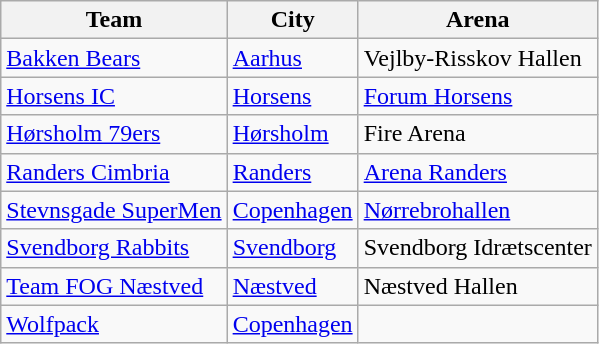<table class="wikitable">
<tr>
<th>Team</th>
<th>City</th>
<th>Arena</th>
</tr>
<tr>
<td><a href='#'>Bakken Bears</a></td>
<td><a href='#'>Aarhus</a></td>
<td>Vejlby-Risskov Hallen</td>
</tr>
<tr>
<td><a href='#'>Horsens IC</a></td>
<td><a href='#'>Horsens</a></td>
<td><a href='#'>Forum Horsens</a></td>
</tr>
<tr>
<td><a href='#'>Hørsholm 79ers</a></td>
<td><a href='#'>Hørsholm</a></td>
<td>Fire Arena</td>
</tr>
<tr>
<td><a href='#'>Randers Cimbria</a></td>
<td><a href='#'>Randers</a></td>
<td><a href='#'>Arena Randers</a></td>
</tr>
<tr>
<td><a href='#'>Stevnsgade SuperMen</a></td>
<td><a href='#'>Copenhagen</a></td>
<td><a href='#'>Nørrebrohallen</a></td>
</tr>
<tr>
<td><a href='#'>Svendborg Rabbits</a></td>
<td><a href='#'>Svendborg</a></td>
<td>Svendborg Idrætscenter</td>
</tr>
<tr>
<td><a href='#'>Team FOG Næstved</a></td>
<td><a href='#'>Næstved</a></td>
<td>Næstved Hallen</td>
</tr>
<tr>
<td><a href='#'>Wolfpack</a></td>
<td><a href='#'>Copenhagen</a></td>
<td></td>
</tr>
</table>
